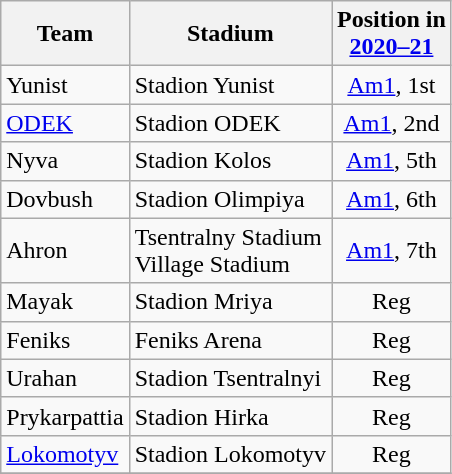<table class="wikitable sortable" style="text-align: left;">
<tr>
<th>Team</th>
<th>Stadium</th>
<th>Position in<br><a href='#'>2020–21</a></th>
</tr>
<tr>
<td>Yunist</td>
<td>Stadion Yunist</td>
<td align="center"><a href='#'>Am1</a>, 1st</td>
</tr>
<tr>
<td><a href='#'>ODEK</a></td>
<td>Stadion ODEK</td>
<td align="center"><a href='#'>Am1</a>, 2nd</td>
</tr>
<tr>
<td>Nyva</td>
<td>Stadion Kolos</td>
<td align="center"><a href='#'>Am1</a>, 5th</td>
</tr>
<tr>
<td>Dovbush</td>
<td>Stadion Olimpiya</td>
<td align="center"><a href='#'>Am1</a>, 6th</td>
</tr>
<tr>
<td>Ahron</td>
<td>Tsentralny Stadium<br>Village Stadium</td>
<td align="center"><a href='#'>Am1</a>, 7th</td>
</tr>
<tr>
<td>Mayak</td>
<td>Stadion Mriya</td>
<td align="center">Reg</td>
</tr>
<tr>
<td>Feniks</td>
<td>Feniks Arena</td>
<td align="center">Reg</td>
</tr>
<tr>
<td>Urahan</td>
<td>Stadion Tsentralnyi</td>
<td align="center">Reg</td>
</tr>
<tr>
<td>Prykarpattia</td>
<td>Stadion Hirka</td>
<td align="center">Reg</td>
</tr>
<tr>
<td><a href='#'>Lokomotyv</a></td>
<td>Stadion Lokomotyv</td>
<td align="center">Reg</td>
</tr>
<tr>
</tr>
</table>
